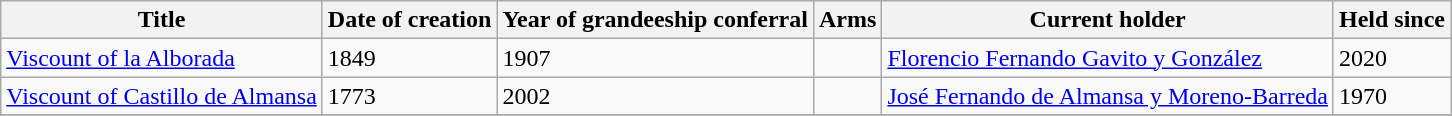<table class="wikitable sortable">
<tr>
<th>Title</th>
<th>Date of creation</th>
<th>Year of grandeeship conferral</th>
<th>Arms</th>
<th>Current holder</th>
<th>Held since</th>
</tr>
<tr>
<td><a href='#'>Viscount of la Alborada</a></td>
<td>1849</td>
<td>1907</td>
<td></td>
<td><a href='#'>Florencio Fernando Gavito y González</a></td>
<td>2020</td>
</tr>
<tr>
<td><a href='#'>Viscount of Castillo de Almansa</a></td>
<td>1773</td>
<td>2002</td>
<td></td>
<td><a href='#'>José Fernando de Almansa y Moreno-Barreda</a></td>
<td>1970</td>
</tr>
<tr>
</tr>
</table>
